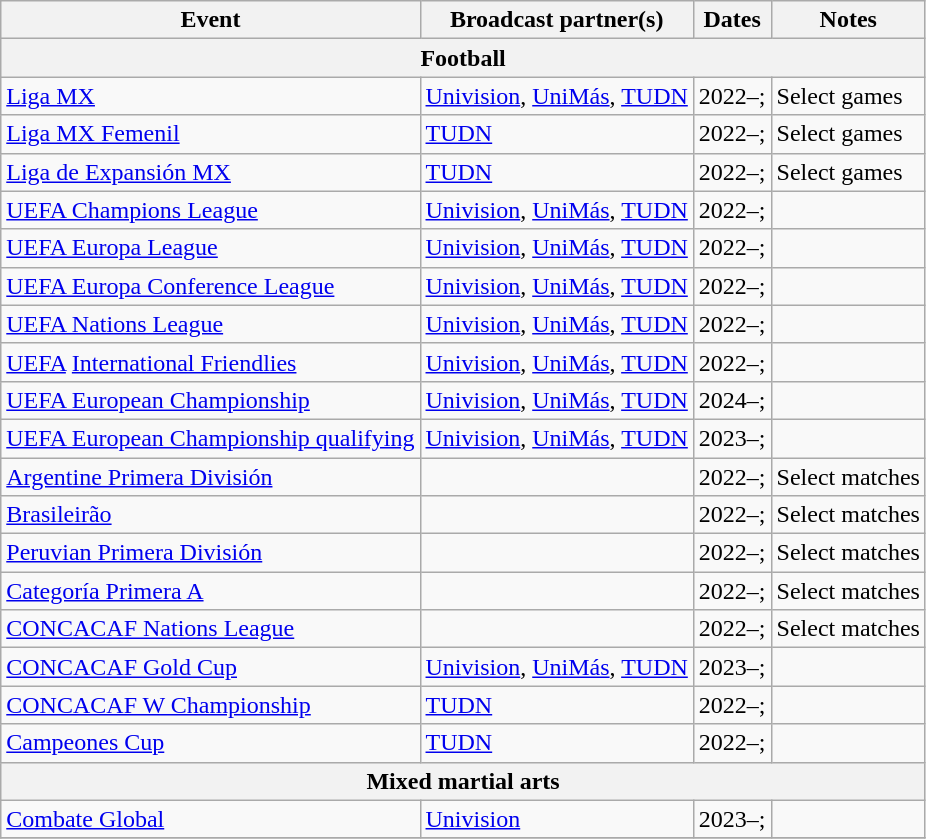<table class="wikitable">
<tr>
<th>Event</th>
<th>Broadcast partner(s)</th>
<th>Dates</th>
<th>Notes</th>
</tr>
<tr>
<th colspan="5">Football</th>
</tr>
<tr>
<td><a href='#'>Liga MX</a></td>
<td><a href='#'>Univision</a>, <a href='#'>UniMás</a>, <a href='#'>TUDN</a></td>
<td>2022–;</td>
<td>Select games</td>
</tr>
<tr>
<td><a href='#'>Liga MX Femenil</a></td>
<td><a href='#'>TUDN</a></td>
<td>2022–;</td>
<td>Select games</td>
</tr>
<tr>
<td><a href='#'>Liga de Expansión MX</a></td>
<td><a href='#'>TUDN</a></td>
<td>2022–;</td>
<td>Select games</td>
</tr>
<tr>
<td><a href='#'>UEFA Champions League</a></td>
<td><a href='#'>Univision</a>, <a href='#'>UniMás</a>, <a href='#'>TUDN</a></td>
<td>2022–;</td>
<td></td>
</tr>
<tr>
<td><a href='#'>UEFA Europa League</a></td>
<td><a href='#'>Univision</a>, <a href='#'>UniMás</a>, <a href='#'>TUDN</a></td>
<td>2022–;</td>
<td></td>
</tr>
<tr>
<td><a href='#'>UEFA Europa Conference League</a></td>
<td><a href='#'>Univision</a>, <a href='#'>UniMás</a>, <a href='#'>TUDN</a></td>
<td>2022–;</td>
<td></td>
</tr>
<tr>
<td><a href='#'>UEFA Nations League</a></td>
<td><a href='#'>Univision</a>, <a href='#'>UniMás</a>, <a href='#'>TUDN</a></td>
<td>2022–;</td>
<td></td>
</tr>
<tr>
<td><a href='#'>UEFA</a> <a href='#'>International Friendlies</a></td>
<td><a href='#'>Univision</a>, <a href='#'>UniMás</a>, <a href='#'>TUDN</a></td>
<td>2022–;</td>
<td></td>
</tr>
<tr>
<td><a href='#'>UEFA European Championship</a></td>
<td><a href='#'>Univision</a>, <a href='#'>UniMás</a>, <a href='#'>TUDN</a></td>
<td>2024–;</td>
<td></td>
</tr>
<tr>
<td><a href='#'>UEFA European Championship qualifying</a></td>
<td><a href='#'>Univision</a>, <a href='#'>UniMás</a>, <a href='#'>TUDN</a></td>
<td>2023–;</td>
<td></td>
</tr>
<tr>
<td><a href='#'>Argentine Primera División</a></td>
<td></td>
<td>2022–;</td>
<td>Select matches</td>
</tr>
<tr>
<td><a href='#'>Brasileirão</a></td>
<td></td>
<td>2022–;</td>
<td>Select matches</td>
</tr>
<tr>
<td><a href='#'>Peruvian Primera División</a></td>
<td></td>
<td>2022–;</td>
<td>Select matches</td>
</tr>
<tr>
<td><a href='#'>Categoría Primera A</a></td>
<td></td>
<td>2022–;</td>
<td>Select matches</td>
</tr>
<tr>
<td><a href='#'>CONCACAF Nations League</a></td>
<td></td>
<td>2022–;</td>
<td>Select matches</td>
</tr>
<tr>
<td><a href='#'>CONCACAF Gold Cup</a></td>
<td><a href='#'>Univision</a>, <a href='#'>UniMás</a>, <a href='#'>TUDN</a></td>
<td>2023–;</td>
<td></td>
</tr>
<tr>
<td><a href='#'>CONCACAF W Championship</a></td>
<td><a href='#'>TUDN</a></td>
<td>2022–;</td>
<td></td>
</tr>
<tr>
<td><a href='#'>Campeones Cup</a></td>
<td><a href='#'>TUDN</a></td>
<td>2022–;</td>
<td></td>
</tr>
<tr>
<th colspan="5">Mixed martial arts</th>
</tr>
<tr>
<td><a href='#'>Combate Global</a></td>
<td><a href='#'>Univision</a></td>
<td>2023–;</td>
<td></td>
</tr>
<tr>
</tr>
</table>
